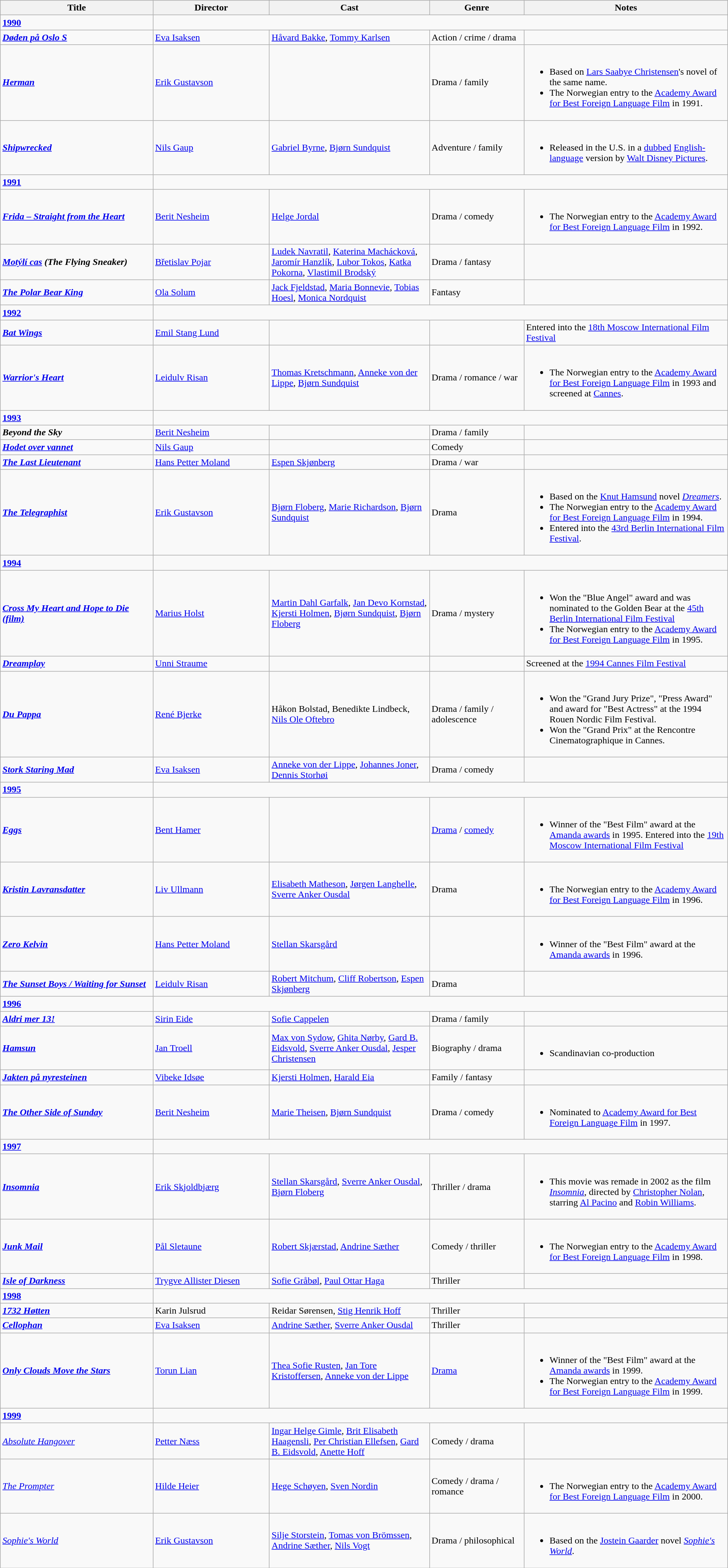<table class="wikitable">
<tr>
<th width=21%>Title</th>
<th width=16%>Director</th>
<th width=22%>Cast</th>
<th width=13%>Genre</th>
<th width=28%>Notes</th>
</tr>
<tr>
<td><strong><a href='#'>1990</a></strong></td>
</tr>
<tr>
<td><strong><em><a href='#'>Døden på Oslo S</a></em></strong></td>
<td><a href='#'>Eva Isaksen</a></td>
<td><a href='#'>Håvard Bakke</a>, <a href='#'>Tommy Karlsen</a></td>
<td>Action / crime / drama</td>
<td></td>
</tr>
<tr>
<td><strong><em><a href='#'>Herman</a></em></strong></td>
<td><a href='#'>Erik Gustavson</a></td>
<td></td>
<td>Drama / family</td>
<td><br><ul><li>Based on <a href='#'>Lars Saabye Christensen</a>'s novel of the same name.</li><li>The Norwegian entry to the <a href='#'>Academy Award for Best Foreign Language Film</a> in 1991.</li></ul></td>
</tr>
<tr>
<td><strong><em><a href='#'>Shipwrecked</a></em></strong></td>
<td><a href='#'>Nils Gaup</a></td>
<td><a href='#'>Gabriel Byrne</a>, <a href='#'>Bjørn Sundquist</a></td>
<td>Adventure / family</td>
<td><br><ul><li>Released in the U.S. in a <a href='#'>dubbed</a> <a href='#'>English-language</a> version by <a href='#'>Walt Disney Pictures</a>.</li></ul></td>
</tr>
<tr>
<td><strong><a href='#'>1991</a></strong></td>
</tr>
<tr>
<td><strong><em><a href='#'>Frida – Straight from the Heart</a></em></strong></td>
<td><a href='#'>Berit Nesheim</a></td>
<td><a href='#'>Helge Jordal</a></td>
<td>Drama / comedy</td>
<td><br><ul><li>The Norwegian entry to the <a href='#'>Academy Award for Best Foreign Language Film</a> in 1992.</li></ul></td>
</tr>
<tr>
<td><strong><em><a href='#'>Motýlí cas</a> (The Flying Sneaker)</em></strong></td>
<td><a href='#'>Břetislav Pojar</a></td>
<td><a href='#'>Ludek Navratil</a>, <a href='#'>Katerina Machácková</a>, <a href='#'>Jaromír Hanzlík</a>, <a href='#'>Lubor Tokos</a>, <a href='#'>Katka Pokorna</a>, <a href='#'>Vlastimil Brodský</a></td>
<td>Drama / fantasy</td>
<td></td>
</tr>
<tr>
<td><strong><em><a href='#'>The Polar Bear King</a></em></strong></td>
<td><a href='#'>Ola Solum</a></td>
<td><a href='#'>Jack Fjeldstad</a>, <a href='#'>Maria Bonnevie</a>, <a href='#'>Tobias Hoesl</a>, <a href='#'>Monica Nordquist</a></td>
<td>Fantasy</td>
<td></td>
</tr>
<tr>
<td><strong><a href='#'>1992</a></strong></td>
</tr>
<tr>
<td><strong><em><a href='#'>Bat Wings</a></em></strong></td>
<td><a href='#'>Emil Stang Lund</a></td>
<td></td>
<td></td>
<td>Entered into the <a href='#'>18th Moscow International Film Festival</a></td>
</tr>
<tr>
<td><strong><em><a href='#'>Warrior's Heart</a></em></strong></td>
<td><a href='#'>Leidulv Risan</a></td>
<td><a href='#'>Thomas Kretschmann</a>, <a href='#'>Anneke von der Lippe</a>, <a href='#'>Bjørn Sundquist</a></td>
<td>Drama / romance / war</td>
<td><br><ul><li>The Norwegian entry to the <a href='#'>Academy Award for Best Foreign Language Film</a> in 1993 and screened at <a href='#'>Cannes</a>.</li></ul></td>
</tr>
<tr>
<td><strong><a href='#'>1993</a></strong></td>
</tr>
<tr>
<td><strong><em>Beyond the Sky</em></strong></td>
<td><a href='#'>Berit Nesheim</a></td>
<td></td>
<td>Drama / family</td>
<td></td>
</tr>
<tr>
<td><strong><em><a href='#'>Hodet over vannet</a></em></strong></td>
<td><a href='#'>Nils Gaup</a></td>
<td></td>
<td>Comedy</td>
<td></td>
</tr>
<tr>
<td><strong><em><a href='#'>The Last Lieutenant</a></em></strong></td>
<td><a href='#'>Hans Petter Moland</a></td>
<td><a href='#'>Espen Skjønberg</a></td>
<td>Drama / war</td>
<td></td>
</tr>
<tr>
<td><strong><em><a href='#'>The Telegraphist</a></em></strong></td>
<td><a href='#'>Erik Gustavson</a></td>
<td><a href='#'>Bjørn Floberg</a>, <a href='#'>Marie Richardson</a>, <a href='#'>Bjørn Sundquist</a></td>
<td>Drama</td>
<td><br><ul><li>Based on the <a href='#'>Knut Hamsund</a> novel <em><a href='#'>Dreamers</a></em>.</li><li>The Norwegian entry to the <a href='#'>Academy Award for Best Foreign Language Film</a> in 1994.</li><li>Entered into the <a href='#'>43rd Berlin International Film Festival</a>.</li></ul></td>
</tr>
<tr>
<td><strong><a href='#'>1994</a></strong></td>
</tr>
<tr>
<td><strong><em><a href='#'>Cross My Heart and Hope to Die (film)</a></em></strong></td>
<td><a href='#'>Marius Holst</a></td>
<td><a href='#'>Martin Dahl Garfalk</a>, <a href='#'>Jan Devo Kornstad</a>, <a href='#'>Kjersti Holmen</a>, <a href='#'>Bjørn Sundquist</a>, <a href='#'>Bjørn Floberg</a></td>
<td>Drama / mystery</td>
<td><br><ul><li>Won the "Blue Angel" award and was nominated to the Golden Bear at the <a href='#'>45th Berlin International Film Festival</a></li><li>The Norwegian entry to the <a href='#'>Academy Award for Best Foreign Language Film</a> in 1995.</li></ul></td>
</tr>
<tr>
<td><strong><em><a href='#'>Dreamplay</a></em></strong></td>
<td><a href='#'>Unni Straume</a></td>
<td></td>
<td></td>
<td>Screened at the <a href='#'>1994 Cannes Film Festival</a></td>
</tr>
<tr>
<td><strong><em><a href='#'>Du Pappa</a></em></strong></td>
<td><a href='#'>René Bjerke</a></td>
<td>Håkon Bolstad, Benedikte Lindbeck, <a href='#'>Nils Ole Oftebro</a></td>
<td>Drama / family / adolescence</td>
<td><br><ul><li>Won the "Grand Jury Prize", "Press Award" and award for "Best Actress" at the 1994 Rouen Nordic Film Festival.</li><li>Won the "Grand Prix" at the Rencontre Cinematographique in Cannes.</li></ul></td>
</tr>
<tr>
<td><strong><em><a href='#'>Stork Staring Mad</a></em></strong></td>
<td><a href='#'>Eva Isaksen</a></td>
<td><a href='#'>Anneke von der Lippe</a>, <a href='#'>Johannes Joner</a>, <a href='#'>Dennis Storhøi</a></td>
<td>Drama / comedy</td>
<td></td>
</tr>
<tr>
<td><strong><a href='#'>1995</a></strong></td>
</tr>
<tr>
<td><strong><em><a href='#'>Eggs</a></em></strong></td>
<td><a href='#'>Bent Hamer</a></td>
<td></td>
<td><a href='#'>Drama</a> / <a href='#'>comedy</a></td>
<td><br><ul><li>Winner of the "Best Film" award at the <a href='#'>Amanda awards</a> in 1995. Entered into the <a href='#'>19th Moscow International Film Festival</a></li></ul></td>
</tr>
<tr>
<td><strong><em><a href='#'>Kristin Lavransdatter</a></em></strong></td>
<td><a href='#'>Liv Ullmann</a></td>
<td><a href='#'>Elisabeth Matheson</a>, <a href='#'>Jørgen Langhelle</a>, <a href='#'>Sverre Anker Ousdal</a></td>
<td>Drama</td>
<td><br><ul><li>The Norwegian entry to the <a href='#'>Academy Award for Best Foreign Language Film</a> in 1996.</li></ul></td>
</tr>
<tr>
<td><strong><em><a href='#'>Zero Kelvin</a></em></strong></td>
<td><a href='#'>Hans Petter Moland</a></td>
<td><a href='#'>Stellan Skarsgård</a></td>
<td></td>
<td><br><ul><li>Winner of the "Best Film" award at the <a href='#'>Amanda awards</a> in 1996.</li></ul></td>
</tr>
<tr>
<td><strong><em><a href='#'>The Sunset Boys / Waiting for Sunset</a></em></strong></td>
<td><a href='#'>Leidulv Risan</a></td>
<td><a href='#'>Robert Mitchum</a>, <a href='#'>Cliff Robertson</a>, <a href='#'>Espen Skjønberg</a></td>
<td>Drama</td>
<td></td>
</tr>
<tr>
<td><strong><a href='#'>1996</a></strong></td>
</tr>
<tr>
<td><strong><em><a href='#'>Aldri mer 13!</a></em></strong></td>
<td><a href='#'>Sirin Eide</a></td>
<td><a href='#'>Sofie Cappelen</a></td>
<td>Drama / family</td>
<td></td>
</tr>
<tr>
<td><strong><em><a href='#'>Hamsun</a></em></strong></td>
<td><a href='#'>Jan Troell</a></td>
<td><a href='#'>Max von Sydow</a>, <a href='#'>Ghita Nørby</a>, <a href='#'>Gard B. Eidsvold</a>, <a href='#'>Sverre Anker Ousdal</a>, <a href='#'>Jesper Christensen</a></td>
<td>Biography / drama</td>
<td><br><ul><li>Scandinavian co-production</li></ul></td>
</tr>
<tr>
<td><strong><em><a href='#'>Jakten på nyresteinen</a></em></strong></td>
<td><a href='#'>Vibeke Idsøe</a></td>
<td><a href='#'>Kjersti Holmen</a>, <a href='#'>Harald Eia</a></td>
<td>Family / fantasy</td>
<td></td>
</tr>
<tr>
<td><strong><em><a href='#'>The Other Side of Sunday</a></em></strong></td>
<td><a href='#'>Berit Nesheim</a></td>
<td><a href='#'>Marie Theisen</a>, <a href='#'>Bjørn Sundquist</a></td>
<td>Drama / comedy</td>
<td><br><ul><li>Nominated to <a href='#'>Academy Award for Best Foreign Language Film</a> in 1997.</li></ul></td>
</tr>
<tr>
<td><strong><a href='#'>1997</a></strong></td>
</tr>
<tr>
<td><strong><em><a href='#'>Insomnia</a></em></strong></td>
<td><a href='#'>Erik Skjoldbjærg</a></td>
<td><a href='#'>Stellan Skarsgård</a>, <a href='#'>Sverre Anker Ousdal</a>, <a href='#'>Bjørn Floberg</a></td>
<td>Thriller / drama</td>
<td><br><ul><li>This movie was remade in 2002 as the film <em><a href='#'>Insomnia</a></em>, directed by <a href='#'>Christopher Nolan</a>, starring <a href='#'>Al Pacino</a> and <a href='#'>Robin Williams</a>.</li></ul></td>
</tr>
<tr>
<td><strong><em><a href='#'>Junk Mail</a></em></strong></td>
<td><a href='#'>Pål Sletaune</a></td>
<td><a href='#'>Robert Skjærstad</a>, <a href='#'>Andrine Sæther</a></td>
<td>Comedy / thriller</td>
<td><br><ul><li>The Norwegian entry to the <a href='#'>Academy Award for Best Foreign Language Film</a> in 1998.</li></ul></td>
</tr>
<tr>
<td><strong><em><a href='#'>Isle of Darkness</a></em></strong></td>
<td><a href='#'>Trygve Allister Diesen</a></td>
<td><a href='#'>Sofie Gråbøl</a>, <a href='#'>Paul Ottar Haga</a></td>
<td>Thriller</td>
<td></td>
</tr>
<tr>
<td><strong><a href='#'>1998</a></strong></td>
</tr>
<tr>
<td><strong><em><a href='#'>1732 Høtten</a></em></strong></td>
<td>Karin Julsrud</td>
<td>Reidar Sørensen, <a href='#'>Stig Henrik Hoff</a></td>
<td>Thriller</td>
<td></td>
</tr>
<tr>
<td><strong><em><a href='#'>Cellophan</a></em></strong></td>
<td><a href='#'>Eva Isaksen</a></td>
<td><a href='#'>Andrine Sæther</a>, <a href='#'>Sverre Anker Ousdal</a></td>
<td>Thriller</td>
<td></td>
</tr>
<tr>
<td><strong><em><a href='#'>Only Clouds Move the Stars</a></em></strong></td>
<td><a href='#'>Torun Lian</a></td>
<td><a href='#'>Thea Sofie Rusten</a>, <a href='#'>Jan Tore Kristoffersen</a>, <a href='#'>Anneke von der Lippe</a></td>
<td><a href='#'>Drama</a></td>
<td><br><ul><li>Winner of the "Best Film" award at the <a href='#'>Amanda awards</a> in 1999.</li><li>The Norwegian entry to the <a href='#'>Academy Award for Best Foreign Language Film</a> in 1999.</li></ul></td>
</tr>
<tr>
<td><strong><a href='#'>1999</a></strong></td>
</tr>
<tr>
<td><em><a href='#'>Absolute Hangover</a></em></td>
<td><a href='#'>Petter Næss</a></td>
<td><a href='#'>Ingar Helge Gimle</a>, <a href='#'>Brit Elisabeth Haagensli</a>, <a href='#'>Per Christian Ellefsen</a>, <a href='#'>Gard B. Eidsvold</a>, <a href='#'>Anette Hoff</a></td>
<td>Comedy / drama</td>
<td></td>
</tr>
<tr>
<td><em><a href='#'>The Prompter</a></em></td>
<td><a href='#'>Hilde Heier</a></td>
<td><a href='#'>Hege Schøyen</a>, <a href='#'>Sven Nordin</a></td>
<td>Comedy / drama / romance</td>
<td><br><ul><li>The Norwegian entry to the <a href='#'>Academy Award for Best Foreign Language Film</a> in 2000.</li></ul></td>
</tr>
<tr>
<td><em><a href='#'>Sophie's World</a></em></td>
<td><a href='#'>Erik Gustavson</a></td>
<td><a href='#'>Silje Storstein</a>, <a href='#'>Tomas von Brömssen</a>, <a href='#'>Andrine Sæther</a>, <a href='#'>Nils Vogt</a></td>
<td>Drama / philosophical</td>
<td><br><ul><li>Based on the <a href='#'>Jostein Gaarder</a> novel <em><a href='#'>Sophie's World</a></em>.</li></ul></td>
</tr>
</table>
